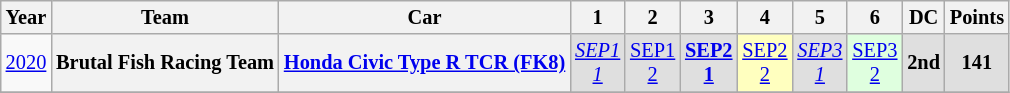<table class="wikitable" style="text-align:center; font-size:85%">
<tr>
<th>Year</th>
<th>Team</th>
<th>Car</th>
<th>1</th>
<th>2</th>
<th>3</th>
<th>4</th>
<th>5</th>
<th>6</th>
<th>DC</th>
<th>Points</th>
</tr>
<tr>
<td><a href='#'>2020</a></td>
<th nowrap>Brutal Fish Racing Team</th>
<th nowrap><a href='#'>Honda Civic Type R TCR (FK8)</a></th>
<td style="background:#DFDFDF;"><em><a href='#'>SEP1<br>1</a></em><br></td>
<td style="background:#DFDFDF;"><a href='#'>SEP1<br>2</a><br></td>
<td style="background:#DFDFDF;"><strong><a href='#'>SEP2<br>1</a></strong><br></td>
<td style="background:#FFFFBF;"><a href='#'>SEP2<br>2</a><br></td>
<td style="background:#DFDFDF;"><em><a href='#'>SEP3<br>1</a></em><br></td>
<td style="background:#DFFFDF;"><a href='#'>SEP3<br>2</a><br></td>
<th style="background:#DFDFDF;">2nd</th>
<th style="background:#DFDFDF;">141</th>
</tr>
<tr>
</tr>
</table>
